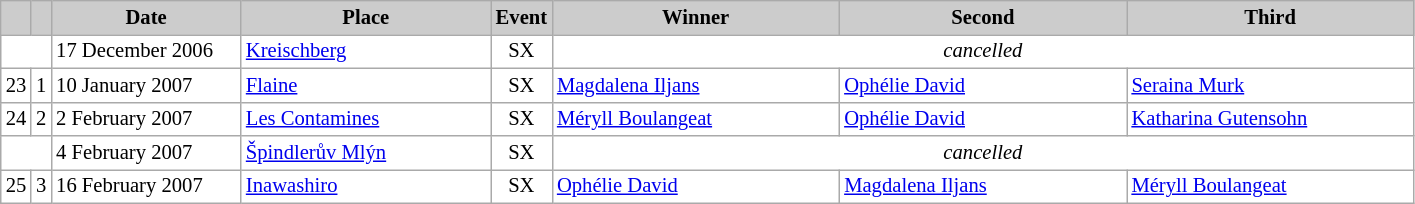<table class="wikitable plainrowheaders" style="background:#fff; font-size:86%; line-height:16px; border:grey solid 1px; border-collapse:collapse;">
<tr style="background:#ccc; text-align:center;">
<th scope="col" style="background:#ccc; width=20 px;"></th>
<th scope="col" style="background:#ccc; width=30 px;"></th>
<th scope="col" style="background:#ccc; width:120px;">Date</th>
<th scope="col" style="background:#ccc; width:160px;">Place</th>
<th scope="col" style="background:#ccc; width:15px;">Event</th>
<th scope="col" style="background:#ccc; width:185px;">Winner</th>
<th scope="col" style="background:#ccc; width:185px;">Second</th>
<th scope="col" style="background:#ccc; width:185px;">Third</th>
</tr>
<tr>
<td colspan=2></td>
<td>17 December 2006</td>
<td> <a href='#'>Kreischberg</a></td>
<td align=center>SX</td>
<td colspan=3 align=center><em>cancelled</em></td>
</tr>
<tr>
<td align=center>23</td>
<td align=center>1</td>
<td>10 January 2007</td>
<td> <a href='#'>Flaine</a></td>
<td align=center>SX</td>
<td> <a href='#'>Magdalena Iljans</a></td>
<td> <a href='#'>Ophélie David</a></td>
<td> <a href='#'>Seraina Murk</a></td>
</tr>
<tr>
<td align=center>24</td>
<td align=center>2</td>
<td>2 February 2007</td>
<td> <a href='#'>Les Contamines</a></td>
<td align=center>SX</td>
<td> <a href='#'>Méryll Boulangeat</a></td>
<td> <a href='#'>Ophélie David</a></td>
<td> <a href='#'>Katharina Gutensohn</a></td>
</tr>
<tr>
<td colspan=2></td>
<td>4 February 2007</td>
<td> <a href='#'>Špindlerův Mlýn</a></td>
<td align=center>SX</td>
<td colspan=3 align=center><em>cancelled</em></td>
</tr>
<tr>
<td align=center>25</td>
<td align=center>3</td>
<td>16 February 2007</td>
<td> <a href='#'>Inawashiro</a></td>
<td align=center>SX</td>
<td> <a href='#'>Ophélie David</a></td>
<td> <a href='#'>Magdalena Iljans</a></td>
<td> <a href='#'>Méryll Boulangeat</a></td>
</tr>
</table>
